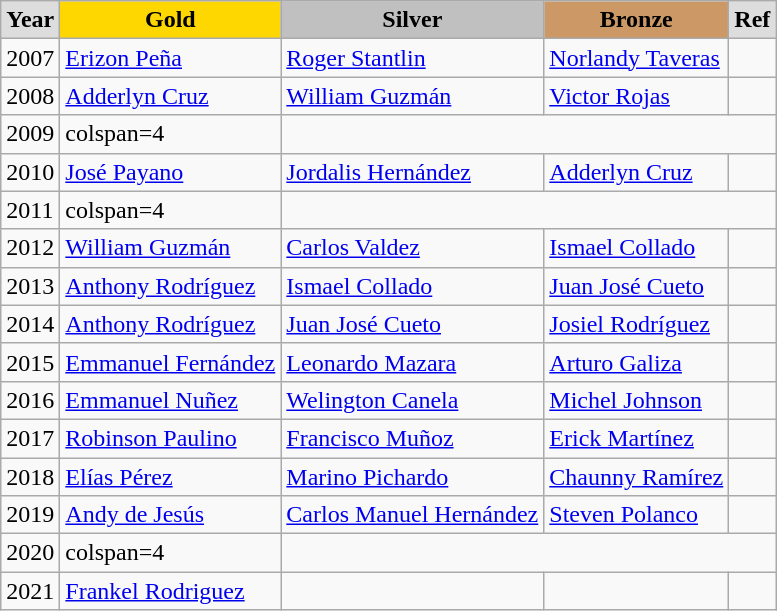<table class="wikitable" style="text-align:left;">
<tr>
<td style="background:#DDDDDD; font-weight:bold; text-align:center;">Year</td>
<td style="background:gold; font-weight:bold; text-align:center;">Gold</td>
<td style="background:silver; font-weight:bold; text-align:center;">Silver</td>
<td style="background:#cc9966; font-weight:bold; text-align:center;">Bronze</td>
<td style="background:#DDDDDD; font-weight:bold; text-align:center;">Ref</td>
</tr>
<tr>
<td>2007</td>
<td><a href='#'>Erizon Peña</a></td>
<td><a href='#'>Roger Stantlin</a></td>
<td><a href='#'>Norlandy Taveras</a></td>
<td></td>
</tr>
<tr>
<td>2008</td>
<td><a href='#'>Adderlyn Cruz</a></td>
<td><a href='#'>William Guzmán</a></td>
<td><a href='#'>Victor Rojas</a></td>
<td></td>
</tr>
<tr>
<td>2009</td>
<td>colspan=4 </td>
</tr>
<tr>
<td>2010</td>
<td><a href='#'>José Payano</a></td>
<td><a href='#'>Jordalis Hernández</a></td>
<td><a href='#'>Adderlyn Cruz</a></td>
<td></td>
</tr>
<tr>
<td>2011</td>
<td>colspan=4 </td>
</tr>
<tr>
<td>2012</td>
<td><a href='#'>William Guzmán</a></td>
<td><a href='#'>Carlos Valdez</a></td>
<td><a href='#'>Ismael Collado</a></td>
<td></td>
</tr>
<tr>
<td>2013</td>
<td><a href='#'>Anthony Rodríguez</a></td>
<td><a href='#'>Ismael Collado</a></td>
<td><a href='#'>Juan José Cueto</a></td>
<td></td>
</tr>
<tr>
<td>2014</td>
<td><a href='#'>Anthony Rodríguez</a></td>
<td><a href='#'>Juan José Cueto</a></td>
<td><a href='#'>Josiel Rodríguez</a></td>
<td></td>
</tr>
<tr>
<td>2015</td>
<td><a href='#'>Emmanuel Fernández</a></td>
<td><a href='#'>Leonardo Mazara</a></td>
<td><a href='#'>Arturo Galiza</a></td>
<td></td>
</tr>
<tr>
<td>2016</td>
<td><a href='#'>Emmanuel Nuñez</a></td>
<td><a href='#'>Welington Canela</a></td>
<td><a href='#'>Michel Johnson</a></td>
<td></td>
</tr>
<tr>
<td>2017</td>
<td><a href='#'>Robinson Paulino</a></td>
<td><a href='#'>Francisco Muñoz</a></td>
<td><a href='#'>Erick Martínez</a></td>
<td></td>
</tr>
<tr>
<td>2018</td>
<td><a href='#'>Elías Pérez</a></td>
<td><a href='#'>Marino Pichardo</a></td>
<td><a href='#'>Chaunny Ramírez</a></td>
<td></td>
</tr>
<tr>
<td>2019</td>
<td><a href='#'>Andy de Jesús</a></td>
<td><a href='#'>Carlos Manuel Hernández</a></td>
<td><a href='#'>Steven Polanco</a></td>
<td></td>
</tr>
<tr>
<td>2020</td>
<td>colspan=4 </td>
</tr>
<tr>
<td>2021</td>
<td><a href='#'>Frankel Rodriguez</a></td>
<td></td>
<td></td>
<td></td>
</tr>
</table>
